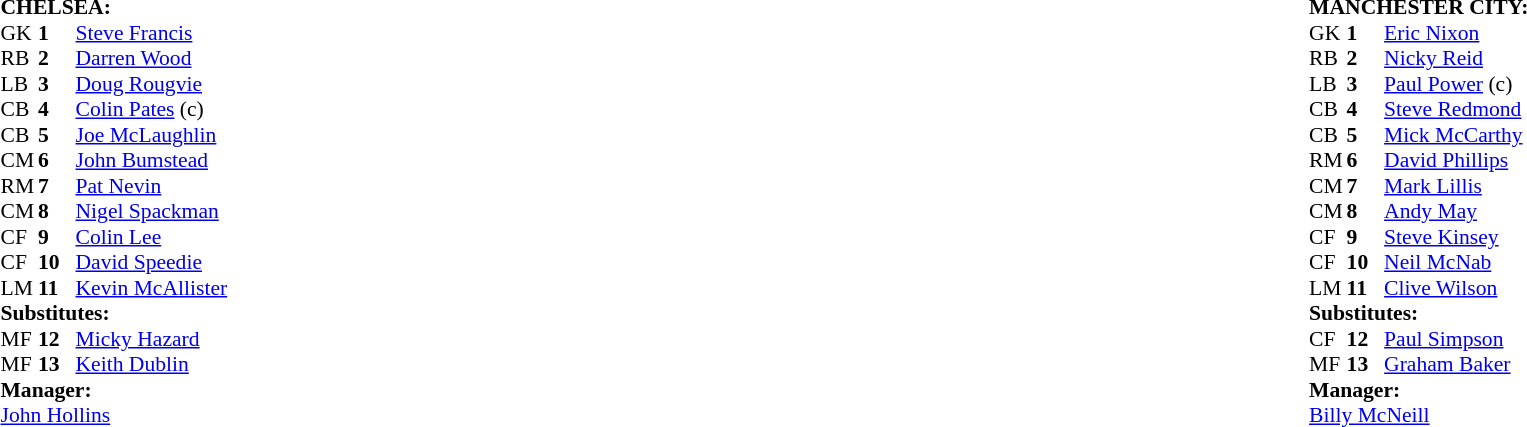<table width="100%">
<tr>
<td valign="top" width="50%"><br><table style="font-size: 90%" cellspacing="0" cellpadding="0">
<tr>
<td colspan="4"><strong>CHELSEA:</strong></td>
</tr>
<tr>
<th width="25"></th>
<th width="25"></th>
</tr>
<tr>
<td>GK</td>
<td><strong>1</strong></td>
<td> <a href='#'>Steve Francis</a></td>
</tr>
<tr>
<td>RB</td>
<td><strong>2</strong></td>
<td> <a href='#'>Darren Wood</a></td>
</tr>
<tr>
<td>LB</td>
<td><strong>3</strong></td>
<td> <a href='#'>Doug Rougvie</a></td>
</tr>
<tr>
<td>CB</td>
<td><strong>4</strong></td>
<td> <a href='#'>Colin Pates</a> (c)</td>
</tr>
<tr>
<td>CB</td>
<td><strong>5</strong></td>
<td> <a href='#'>Joe McLaughlin</a></td>
</tr>
<tr>
<td>CM</td>
<td><strong>6</strong></td>
<td> <a href='#'>John Bumstead</a></td>
</tr>
<tr>
<td>RM</td>
<td><strong>7</strong></td>
<td> <a href='#'>Pat Nevin</a></td>
</tr>
<tr>
<td>CM</td>
<td><strong>8</strong></td>
<td> <a href='#'>Nigel Spackman</a></td>
</tr>
<tr>
<td>CF</td>
<td><strong>9</strong></td>
<td> <a href='#'>Colin Lee</a></td>
</tr>
<tr>
<td>CF</td>
<td><strong>10</strong></td>
<td> <a href='#'>David Speedie</a></td>
</tr>
<tr>
<td>LM</td>
<td><strong>11</strong></td>
<td> <a href='#'>Kevin McAllister</a></td>
</tr>
<tr>
<td colspan=4><strong>Substitutes:</strong></td>
</tr>
<tr>
<td>MF</td>
<td><strong>12</strong></td>
<td> <a href='#'>Micky Hazard</a></td>
</tr>
<tr>
<td>MF</td>
<td><strong>13</strong></td>
<td> <a href='#'>Keith Dublin</a></td>
</tr>
<tr>
<td colspan=4><strong>Manager:</strong></td>
</tr>
<tr>
<td colspan="4"> <a href='#'>John Hollins</a></td>
</tr>
</table>
</td>
<td valign="top"></td>
<td valign="top" width="50%"><br><table style="font-size: 90%" cellspacing="0" cellpadding="0" align=center>
<tr>
<td colspan="4"><strong>MANCHESTER CITY:</strong></td>
</tr>
<tr>
<th width="25"></th>
<th width="25"></th>
</tr>
<tr>
<td>GK</td>
<td><strong>1</strong></td>
<td> <a href='#'>Eric Nixon</a></td>
</tr>
<tr>
<td>RB</td>
<td><strong>2</strong></td>
<td> <a href='#'>Nicky Reid</a></td>
<td></td>
</tr>
<tr>
<td>LB</td>
<td><strong>3</strong></td>
<td> <a href='#'>Paul Power</a> (c)</td>
</tr>
<tr>
<td>CB</td>
<td><strong>4</strong></td>
<td> <a href='#'>Steve Redmond</a></td>
</tr>
<tr>
<td>CB</td>
<td><strong>5</strong></td>
<td> <a href='#'>Mick McCarthy</a></td>
</tr>
<tr>
<td>RM</td>
<td><strong>6</strong></td>
<td> <a href='#'>David Phillips</a></td>
<td></td>
</tr>
<tr>
<td>CM</td>
<td><strong>7</strong></td>
<td> <a href='#'>Mark Lillis</a></td>
</tr>
<tr>
<td>CM</td>
<td><strong>8</strong></td>
<td> <a href='#'>Andy May</a></td>
</tr>
<tr>
<td>CF</td>
<td><strong>9</strong></td>
<td> <a href='#'>Steve Kinsey</a></td>
</tr>
<tr>
<td>CF</td>
<td><strong>10</strong></td>
<td> <a href='#'>Neil McNab</a></td>
</tr>
<tr>
<td>LM</td>
<td><strong>11</strong></td>
<td> <a href='#'>Clive Wilson</a></td>
</tr>
<tr>
<td colspan=4><strong>Substitutes:</strong></td>
</tr>
<tr>
<td>CF</td>
<td><strong>12</strong></td>
<td> <a href='#'>Paul Simpson</a></td>
<td></td>
</tr>
<tr>
<td>MF</td>
<td><strong>13</strong></td>
<td> <a href='#'>Graham Baker</a></td>
<td></td>
</tr>
<tr>
<td colspan=4><strong>Manager:</strong></td>
</tr>
<tr>
<td colspan="4"> <a href='#'>Billy McNeill</a></td>
</tr>
</table>
</td>
</tr>
</table>
